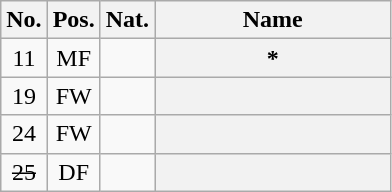<table class="wikitable sortable plainrowheaders" style="text-align:center">
<tr>
<th scope="col">No.</th>
<th scope="col">Pos.</th>
<th scope="col">Nat.</th>
<th width="150" scope="col">Name</th>
</tr>
<tr>
<td>11</td>
<td>MF</td>
<td></td>
<th scope="row"><em></em> *</th>
</tr>
<tr>
<td>19</td>
<td>FW</td>
<td></td>
<th scope="row"></th>
</tr>
<tr>
<td>24</td>
<td>FW</td>
<td></td>
<th scope="row"></th>
</tr>
<tr>
<td><s>25</s> </td>
<td>DF</td>
<td></td>
<th scope="row"></th>
</tr>
</table>
